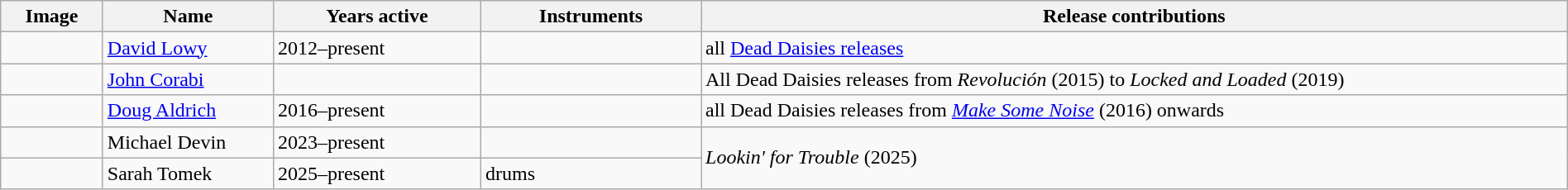<table class="wikitable" border="1" width=100%>
<tr>
<th width="75">Image</th>
<th width="130">Name</th>
<th width="160">Years active</th>
<th width="170">Instruments</th>
<th>Release contributions</th>
</tr>
<tr>
<td></td>
<td><a href='#'>David Lowy</a></td>
<td>2012–present</td>
<td></td>
<td>all <a href='#'>Dead Daisies releases</a></td>
</tr>
<tr>
<td></td>
<td><a href='#'>John Corabi</a></td>
<td></td>
<td></td>
<td>All Dead Daisies releases from <em>Revolución</em> (2015) to <em>Locked and Loaded</em> (2019)</td>
</tr>
<tr>
<td></td>
<td><a href='#'>Doug Aldrich</a></td>
<td>2016–present</td>
<td></td>
<td>all Dead Daisies releases from <em><a href='#'>Make Some Noise</a></em> (2016) onwards</td>
</tr>
<tr>
<td></td>
<td>Michael Devin</td>
<td>2023–present</td>
<td></td>
<td rowspan="2"><em>Lookin' for Trouble</em> (2025)</td>
</tr>
<tr>
<td></td>
<td>Sarah Tomek</td>
<td>2025–present</td>
<td>drums</td>
</tr>
</table>
